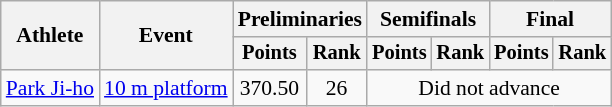<table class="wikitable" style="font-size:90%">
<tr>
<th rowspan=2>Athlete</th>
<th rowspan=2>Event</th>
<th colspan=2>Preliminaries</th>
<th colspan=2>Semifinals</th>
<th colspan=2>Final</th>
</tr>
<tr style="font-size:95%">
<th>Points</th>
<th>Rank</th>
<th>Points</th>
<th>Rank</th>
<th>Points</th>
<th>Rank</th>
</tr>
<tr align=center>
<td align=left><a href='#'>Park Ji-ho</a></td>
<td align=left><a href='#'>10 m platform</a></td>
<td>370.50</td>
<td>26</td>
<td colspan=4>Did not advance</td>
</tr>
</table>
